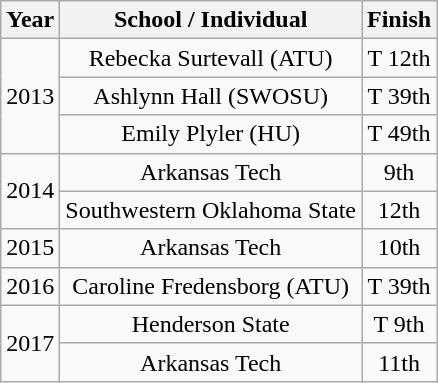<table class="wikitable" style=text-align:center>
<tr>
<th>Year</th>
<th>School / Individual</th>
<th>Finish</th>
</tr>
<tr>
<td rowspan=3>2013</td>
<td>Rebecka Surtevall (ATU)</td>
<td>T 12th</td>
</tr>
<tr>
<td>Ashlynn Hall (SWOSU)</td>
<td>T 39th</td>
</tr>
<tr>
<td>Emily Plyler (HU)</td>
<td>T 49th</td>
</tr>
<tr>
<td rowspan=2>2014</td>
<td>Arkansas Tech</td>
<td>9th</td>
</tr>
<tr>
<td>Southwestern Oklahoma State</td>
<td>12th</td>
</tr>
<tr>
<td>2015</td>
<td>Arkansas Tech</td>
<td>10th</td>
</tr>
<tr>
<td>2016</td>
<td>Caroline Fredensborg (ATU)</td>
<td>T 39th</td>
</tr>
<tr>
<td rowspan=2>2017</td>
<td>Henderson State</td>
<td>T 9th</td>
</tr>
<tr>
<td>Arkansas Tech</td>
<td>11th</td>
</tr>
</table>
